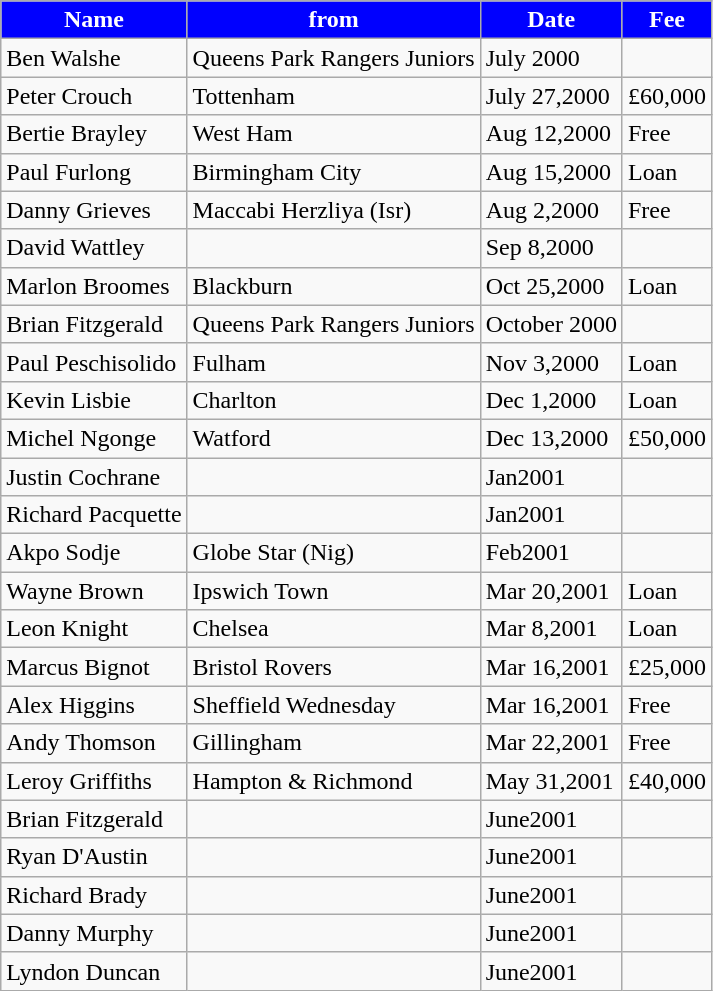<table class="wikitable">
<tr>
<th style="background:#0000FF; color:#FFFFFF; text-align:center;"><strong>Name</strong></th>
<th style="background:#0000FF; color:#FFFFFF; text-align:center;">from</th>
<th style="background:#0000FF; color:#FFFFFF; text-align:center;">Date</th>
<th style="background:#0000FF; color:#FFFFFF; text-align:center;">Fee</th>
</tr>
<tr>
<td>Ben Walshe</td>
<td>Queens Park Rangers Juniors</td>
<td>July 2000</td>
<td></td>
</tr>
<tr>
<td>Peter Crouch</td>
<td>Tottenham</td>
<td>July 27,2000</td>
<td>£60,000</td>
</tr>
<tr>
<td>Bertie Brayley</td>
<td>West Ham</td>
<td>Aug 12,2000</td>
<td>Free</td>
</tr>
<tr>
<td>Paul Furlong</td>
<td>Birmingham City</td>
<td>Aug 15,2000</td>
<td>Loan</td>
</tr>
<tr>
<td>Danny Grieves</td>
<td>Maccabi Herzliya (Isr)</td>
<td>Aug 2,2000</td>
<td>Free</td>
</tr>
<tr>
<td>David Wattley</td>
<td></td>
<td>Sep 8,2000</td>
<td></td>
</tr>
<tr>
<td>Marlon Broomes</td>
<td>Blackburn</td>
<td>Oct 25,2000</td>
<td>Loan</td>
</tr>
<tr>
<td>Brian Fitzgerald</td>
<td>Queens Park Rangers Juniors</td>
<td>October 2000</td>
<td></td>
</tr>
<tr>
<td>Paul Peschisolido</td>
<td>Fulham</td>
<td>Nov 3,2000</td>
<td>Loan</td>
</tr>
<tr>
<td>Kevin Lisbie</td>
<td>Charlton</td>
<td>Dec 1,2000</td>
<td>Loan</td>
</tr>
<tr>
<td>Michel Ngonge</td>
<td>Watford</td>
<td>Dec 13,2000</td>
<td>£50,000</td>
</tr>
<tr>
<td>Justin Cochrane</td>
<td></td>
<td>Jan2001</td>
<td></td>
</tr>
<tr>
<td>Richard Pacquette</td>
<td></td>
<td>Jan2001</td>
<td></td>
</tr>
<tr>
<td>Akpo Sodje</td>
<td>Globe Star (Nig)</td>
<td>Feb2001</td>
<td></td>
</tr>
<tr>
<td>Wayne Brown</td>
<td>Ipswich Town</td>
<td>Mar 20,2001</td>
<td>Loan</td>
</tr>
<tr>
<td>Leon Knight</td>
<td>Chelsea</td>
<td>Mar 8,2001</td>
<td>Loan</td>
</tr>
<tr>
<td>Marcus Bignot</td>
<td>Bristol Rovers</td>
<td>Mar 16,2001</td>
<td>£25,000</td>
</tr>
<tr>
<td>Alex Higgins</td>
<td>Sheffield Wednesday</td>
<td>Mar 16,2001</td>
<td>Free</td>
</tr>
<tr>
<td>Andy Thomson</td>
<td>Gillingham</td>
<td>Mar 22,2001</td>
<td>Free</td>
</tr>
<tr>
<td>Leroy Griffiths</td>
<td>Hampton & Richmond</td>
<td>May 31,2001</td>
<td>£40,000</td>
</tr>
<tr>
<td>Brian Fitzgerald</td>
<td></td>
<td>June2001</td>
<td></td>
</tr>
<tr>
<td>Ryan D'Austin</td>
<td></td>
<td>June2001</td>
<td></td>
</tr>
<tr>
<td>Richard Brady</td>
<td></td>
<td>June2001</td>
<td></td>
</tr>
<tr>
<td>Danny Murphy</td>
<td></td>
<td>June2001</td>
<td></td>
</tr>
<tr>
<td>Lyndon Duncan</td>
<td></td>
<td>June2001</td>
<td></td>
</tr>
</table>
